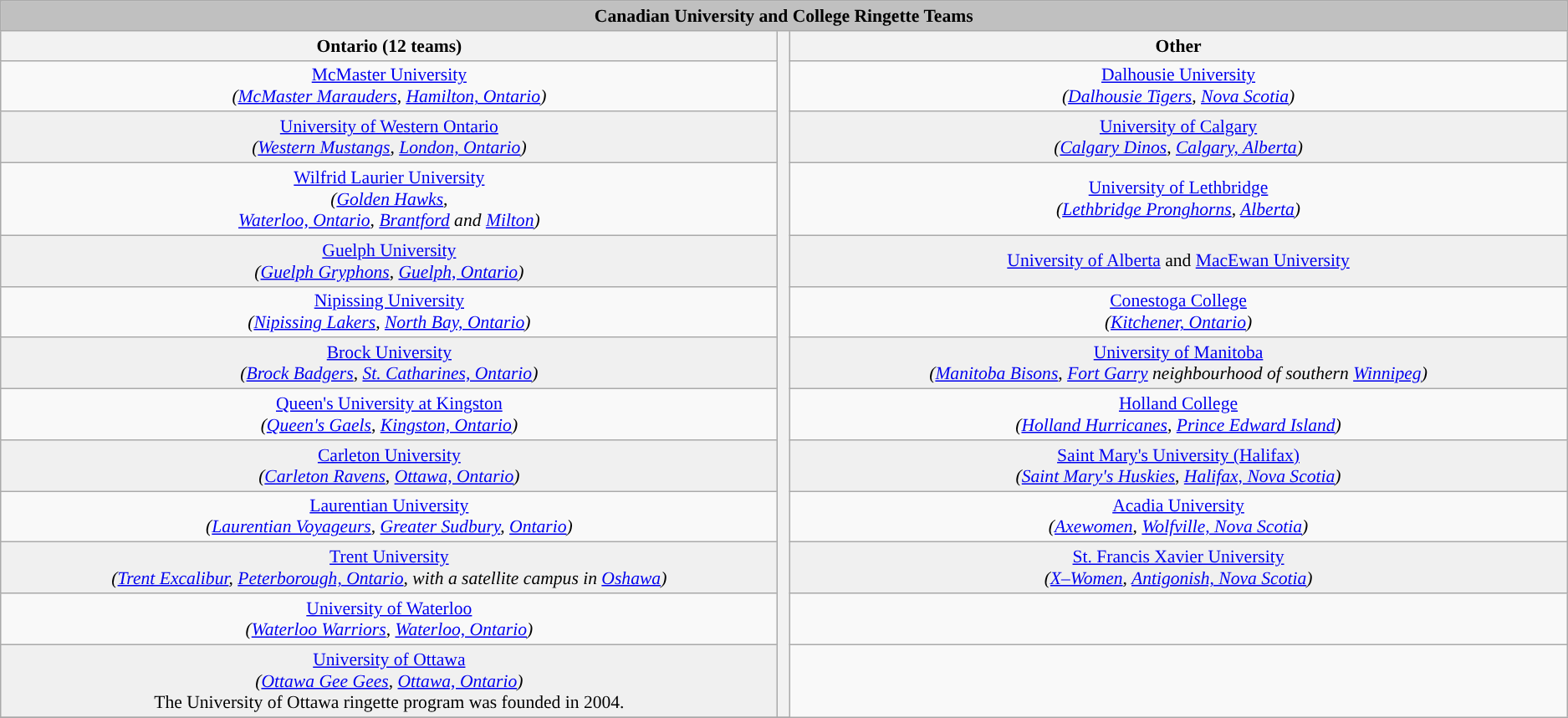<table class=wikitable style="text-align:center; font-size:90%;">
<tr>
<th colspan=3 width:5%" style="background:silver;">Canadian University and College Ringette Teams</th>
</tr>
<tr>
<th width=15%>Ontario (12 teams)</th>
<th width=0.1% rowspan=13 bgcolor=ffffff></th>
<th width=15%>Other</th>
</tr>
<tr>
<td><a href='#'>McMaster University</a><br><em>(<a href='#'>McMaster Marauders</a>, <a href='#'>Hamilton, Ontario</a>)</em></td>
<td><a href='#'>Dalhousie University</a><br><em>(<a href='#'>Dalhousie Tigers</a>, <a href='#'>Nova Scotia</a>)</em></td>
</tr>
<tr bgcolor="#f0f0f0">
<td><a href='#'>University of Western Ontario</a><br><em>(<a href='#'>Western Mustangs</a>, <a href='#'>London, Ontario</a>)</em></td>
<td><a href='#'>University of Calgary</a><br><em>(<a href='#'>Calgary Dinos</a>, <a href='#'>Calgary, Alberta</a>)</em></td>
</tr>
<tr>
<td><a href='#'>Wilfrid Laurier University</a><br><em>(<a href='#'>Golden Hawks</a>,<br><a href='#'>Waterloo, Ontario</a>, <a href='#'>Brantford</a> and <a href='#'>Milton</a>)</em></td>
<td><a href='#'>University of Lethbridge</a><br><em>(<a href='#'>Lethbridge Pronghorns</a>, <a href='#'>Alberta</a>)</em></td>
</tr>
<tr bgcolor="#f0f0f0">
<td><a href='#'>Guelph University</a><br><em>(<a href='#'>Guelph Gryphons</a>, <a href='#'>Guelph, Ontario</a>)</em></td>
<td><a href='#'>University of Alberta</a> and <a href='#'>MacEwan University</a></td>
</tr>
<tr>
<td><a href='#'>Nipissing University</a><br><em>(<a href='#'>Nipissing Lakers</a>, <a href='#'>North Bay, Ontario</a>)</em></td>
<td><a href='#'>Conestoga College</a><br><em>(<a href='#'>Kitchener, Ontario</a>)</em></td>
</tr>
<tr bgcolor="#f0f0f0">
<td><a href='#'>Brock University</a><br><em>(<a href='#'>Brock Badgers</a>, <a href='#'>St. Catharines, Ontario</a>)</em></td>
<td><a href='#'>University of Manitoba</a><br><em>(<a href='#'>Manitoba Bisons</a>, <a href='#'>Fort Garry</a> neighbourhood of southern <a href='#'>Winnipeg</a>)</em></td>
</tr>
<tr>
<td><a href='#'>Queen's University at Kingston</a><br><em>(<a href='#'>Queen's Gaels</a>, <a href='#'>Kingston, Ontario</a>)</em></td>
<td><a href='#'>Holland College</a><br><em>(<a href='#'>Holland Hurricanes</a>, <a href='#'>Prince Edward Island</a>)</em></td>
</tr>
<tr bgcolor="#f0f0f0">
<td><a href='#'>Carleton University</a><br><em>(<a href='#'>Carleton Ravens</a>, <a href='#'>Ottawa, Ontario</a>)</em></td>
<td><a href='#'>Saint Mary's University (Halifax)</a><br><em>(<a href='#'>Saint Mary's Huskies</a>, <a href='#'>Halifax, Nova Scotia</a>)</em></td>
</tr>
<tr>
<td><a href='#'>Laurentian University</a><br><em>(<a href='#'>Laurentian Voyageurs</a>, <a href='#'>Greater Sudbury</a>, <a href='#'>Ontario</a>)</em></td>
<td><a href='#'>Acadia University</a><br><em>(<a href='#'>Axewomen</a>, <a href='#'>Wolfville, Nova Scotia</a>)</em></td>
</tr>
<tr bgcolor="#f0f0f0">
<td><a href='#'>Trent University</a><br><em>(<a href='#'>Trent Excalibur</a>, <a href='#'>Peterborough, Ontario</a>, with a satellite campus in <a href='#'>Oshawa</a>)</em></td>
<td><a href='#'>St. Francis Xavier University</a><br><em>(<a href='#'>X–Women</a>, <a href='#'>Antigonish, Nova Scotia</a>)</em></td>
</tr>
<tr>
<td><a href='#'>University of Waterloo</a><br><em>(<a href='#'>Waterloo Warriors</a>, <a href='#'>Waterloo, Ontario</a>)</em></td>
<td></td>
</tr>
<tr bgcolor="#f0f0f0">
<td><a href='#'>University of Ottawa</a><br><em>(<a href='#'>Ottawa Gee Gees</a>, <a href='#'>Ottawa, Ontario</a>)</em><br>The University of Ottawa ringette program was founded in 2004.</td>
</tr>
<tr>
</tr>
</table>
